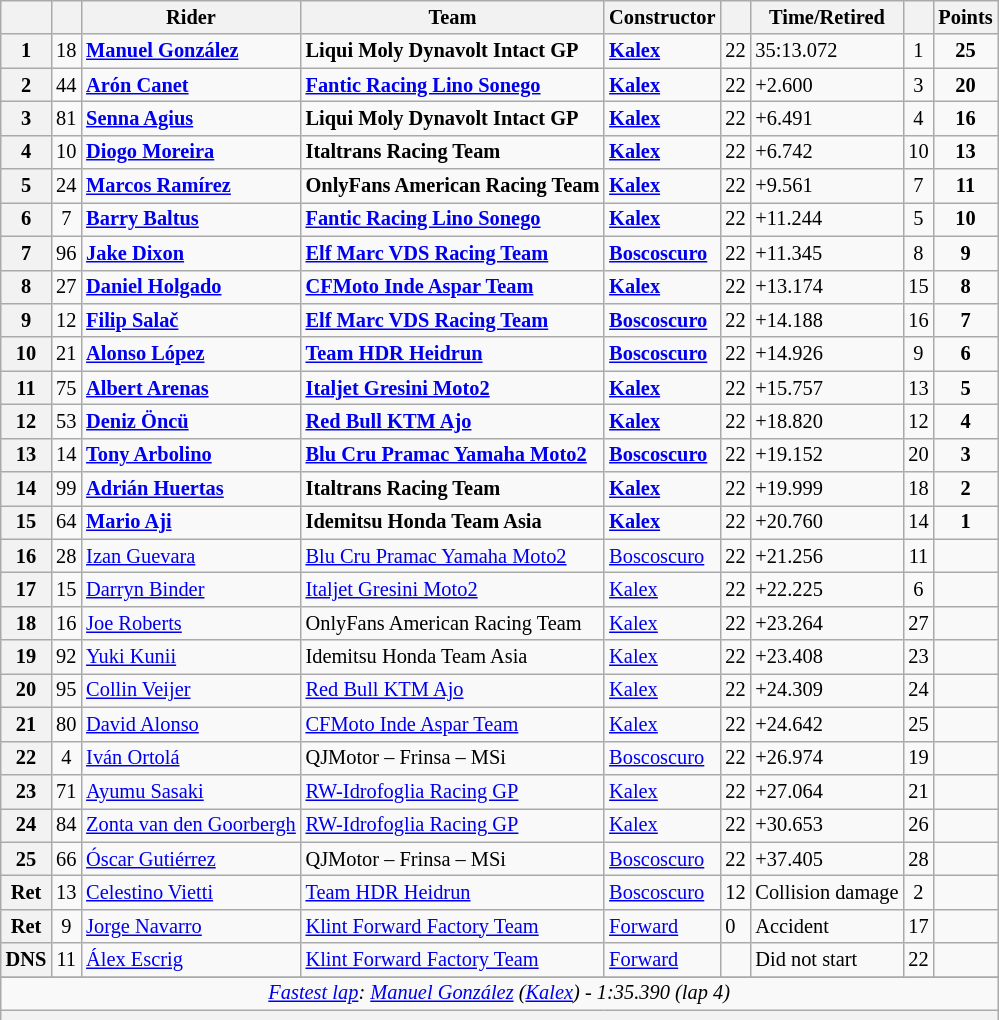<table class="wikitable sortable" style="font-size: 85%;">
<tr>
<th scope="col"></th>
<th scope="col"></th>
<th scope="col">Rider</th>
<th scope="col">Team</th>
<th scope="col">Constructor</th>
<th scope="col" class="unsortable"></th>
<th scope="col" class="unsortable">Time/Retired</th>
<th scope="col"></th>
<th scope="col">Points</th>
</tr>
<tr>
<th>1</th>
<td align="center">18</td>
<td> <strong><a href='#'>Manuel González</a></strong></td>
<td><strong>Liqui Moly Dynavolt Intact GP</strong></td>
<td><strong><a href='#'>Kalex</a></strong></td>
<td>22</td>
<td>35:13.072</td>
<td align="center">1</td>
<td align="center"><strong>25</strong></td>
</tr>
<tr>
<th>2</th>
<td align="center">44</td>
<td> <strong><a href='#'>Arón Canet</a></strong></td>
<td><strong><a href='#'>Fantic Racing Lino Sonego</a></strong></td>
<td><strong><a href='#'>Kalex</a></strong></td>
<td>22</td>
<td>+2.600</td>
<td align="center">3</td>
<td align="center"><strong>20</strong></td>
</tr>
<tr>
<th>3</th>
<td align="center">81</td>
<td> <strong><a href='#'>Senna Agius</a></strong></td>
<td><strong>Liqui Moly Dynavolt Intact GP</strong></td>
<td><strong><a href='#'>Kalex</a></strong></td>
<td>22</td>
<td>+6.491</td>
<td align="center">4</td>
<td align="center"><strong>16</strong></td>
</tr>
<tr>
<th>4</th>
<td align="center">10</td>
<td> <strong><a href='#'>Diogo Moreira</a></strong></td>
<td><strong>Italtrans Racing Team</strong></td>
<td><strong><a href='#'>Kalex</a></strong></td>
<td>22</td>
<td>+6.742</td>
<td align="center">10</td>
<td align="center"><strong>13</strong></td>
</tr>
<tr>
<th>5</th>
<td align="center">24</td>
<td> <strong><a href='#'>Marcos Ramírez</a></strong></td>
<td><strong>OnlyFans American Racing Team</strong></td>
<td><strong><a href='#'>Kalex</a></strong></td>
<td>22</td>
<td>+9.561</td>
<td align="center">7</td>
<td align="center"><strong>11</strong></td>
</tr>
<tr>
<th>6</th>
<td align="center">7</td>
<td> <strong><a href='#'>Barry Baltus</a></strong></td>
<td><strong><a href='#'>Fantic Racing Lino Sonego</a></strong></td>
<td><strong><a href='#'>Kalex</a></strong></td>
<td>22</td>
<td>+11.244</td>
<td align="center">5</td>
<td align="center"><strong>10</strong></td>
</tr>
<tr>
<th>7</th>
<td align="center">96</td>
<td> <strong><a href='#'>Jake Dixon</a></strong></td>
<td><strong><a href='#'>Elf Marc VDS Racing Team</a></strong></td>
<td><strong><a href='#'>Boscoscuro</a></strong></td>
<td>22</td>
<td>+11.345</td>
<td align="center">8</td>
<td align="center"><strong>9</strong></td>
</tr>
<tr>
<th>8</th>
<td align="center">27</td>
<td> <strong><a href='#'>Daniel Holgado</a></strong></td>
<td><strong><a href='#'>CFMoto Inde Aspar Team</a></strong></td>
<td><strong><a href='#'>Kalex</a></strong></td>
<td>22</td>
<td>+13.174</td>
<td align="center">15</td>
<td align="center"><strong>8</strong></td>
</tr>
<tr>
<th>9</th>
<td align="center">12</td>
<td> <strong><a href='#'>Filip Salač</a></strong></td>
<td><strong><a href='#'>Elf Marc VDS Racing Team</a></strong></td>
<td><strong><a href='#'>Boscoscuro</a></strong></td>
<td>22</td>
<td>+14.188</td>
<td align="center">16</td>
<td align="center"><strong>7</strong></td>
</tr>
<tr>
<th>10</th>
<td align="center">21</td>
<td> <strong><a href='#'>Alonso López</a></strong></td>
<td><strong><a href='#'>Team HDR Heidrun</a></strong></td>
<td><strong><a href='#'>Boscoscuro</a></strong></td>
<td>22</td>
<td>+14.926</td>
<td align="center">9</td>
<td align="center"><strong>6</strong></td>
</tr>
<tr>
<th>11</th>
<td align="center">75</td>
<td> <strong><a href='#'>Albert Arenas</a></strong></td>
<td><strong><a href='#'>Italjet Gresini Moto2</a></strong></td>
<td><strong><a href='#'>Kalex</a></strong></td>
<td>22</td>
<td>+15.757</td>
<td align="center">13</td>
<td align="center"><strong>5</strong></td>
</tr>
<tr>
<th>12</th>
<td align="center">53</td>
<td> <strong><a href='#'>Deniz Öncü</a></strong></td>
<td><strong><a href='#'>Red Bull KTM Ajo</a></strong></td>
<td><strong><a href='#'>Kalex</a></strong></td>
<td>22</td>
<td>+18.820</td>
<td align="center">12</td>
<td align="center"><strong>4</strong></td>
</tr>
<tr>
<th>13</th>
<td align="center">14</td>
<td> <strong><a href='#'>Tony Arbolino</a></strong></td>
<td><strong><a href='#'>Blu Cru Pramac Yamaha Moto2</a></strong></td>
<td><strong><a href='#'>Boscoscuro</a></strong></td>
<td>22</td>
<td>+19.152</td>
<td align="center">20</td>
<td align="center"><strong>3</strong></td>
</tr>
<tr>
<th>14</th>
<td align="center">99</td>
<td> <strong><a href='#'>Adrián Huertas</a></strong></td>
<td><strong>Italtrans Racing Team</strong></td>
<td><strong><a href='#'>Kalex</a></strong></td>
<td>22</td>
<td>+19.999</td>
<td align="center">18</td>
<td align="center"><strong>2</strong></td>
</tr>
<tr>
<th>15</th>
<td align="center">64</td>
<td> <strong><a href='#'>Mario Aji</a></strong></td>
<td><strong>Idemitsu Honda Team Asia</strong></td>
<td><strong><a href='#'>Kalex</a></strong></td>
<td>22</td>
<td>+20.760</td>
<td align="center">14</td>
<td align="center"><strong>1</strong></td>
</tr>
<tr>
<th>16</th>
<td align="center">28</td>
<td> <a href='#'>Izan Guevara</a></td>
<td><a href='#'>Blu Cru Pramac Yamaha Moto2</a></td>
<td><a href='#'>Boscoscuro</a></td>
<td>22</td>
<td>+21.256</td>
<td align="center">11</td>
<td align="center"></td>
</tr>
<tr>
<th>17</th>
<td align="center">15</td>
<td> <a href='#'>Darryn Binder</a></td>
<td><a href='#'>Italjet Gresini Moto2</a></td>
<td><a href='#'>Kalex</a></td>
<td>22</td>
<td>+22.225</td>
<td align="center">6</td>
<td align="center"></td>
</tr>
<tr>
<th>18</th>
<td align="center">16</td>
<td> <a href='#'>Joe Roberts</a></td>
<td>OnlyFans American Racing Team</td>
<td><a href='#'>Kalex</a></td>
<td>22</td>
<td>+23.264</td>
<td align="center">27</td>
<td align="center"></td>
</tr>
<tr>
<th>19</th>
<td align="center">92</td>
<td> <a href='#'>Yuki Kunii</a></td>
<td>Idemitsu Honda Team Asia</td>
<td><a href='#'>Kalex</a></td>
<td>22</td>
<td>+23.408</td>
<td align="center">23</td>
<td align="center"></td>
</tr>
<tr>
<th>20</th>
<td align="center">95</td>
<td> <a href='#'>Collin Veijer</a></td>
<td><a href='#'>Red Bull KTM Ajo</a></td>
<td><a href='#'>Kalex</a></td>
<td>22</td>
<td>+24.309</td>
<td align="center">24</td>
<td align="center"></td>
</tr>
<tr>
<th>21</th>
<td align="center">80</td>
<td> <a href='#'>David Alonso</a></td>
<td><a href='#'>CFMoto Inde Aspar Team</a></td>
<td><a href='#'>Kalex</a></td>
<td>22</td>
<td>+24.642</td>
<td align="center">25</td>
<td align="center"></td>
</tr>
<tr>
<th>22</th>
<td align="center">4</td>
<td> <a href='#'>Iván Ortolá</a></td>
<td>QJMotor – Frinsa – MSi</td>
<td><a href='#'>Boscoscuro</a></td>
<td>22</td>
<td>+26.974</td>
<td align="center">19</td>
<td align="center"></td>
</tr>
<tr>
<th>23</th>
<td align="center">71</td>
<td> <a href='#'>Ayumu Sasaki</a></td>
<td><a href='#'>RW-Idrofoglia Racing GP</a></td>
<td><a href='#'>Kalex</a></td>
<td>22</td>
<td>+27.064</td>
<td align="center">21</td>
<td align="center"></td>
</tr>
<tr>
<th>24</th>
<td align="center">84</td>
<td> <a href='#'>Zonta van den Goorbergh</a></td>
<td><a href='#'>RW-Idrofoglia Racing GP</a></td>
<td><a href='#'>Kalex</a></td>
<td>22</td>
<td>+30.653</td>
<td align="center">26</td>
<td align="center"></td>
</tr>
<tr>
<th>25</th>
<td align="center">66</td>
<td> <a href='#'>Óscar Gutiérrez</a></td>
<td>QJMotor – Frinsa – MSi</td>
<td><a href='#'>Boscoscuro</a></td>
<td>22</td>
<td>+37.405</td>
<td align="center">28</td>
<td align="center"></td>
</tr>
<tr>
<th>Ret</th>
<td align="center">13</td>
<td> <a href='#'>Celestino Vietti</a></td>
<td><a href='#'>Team HDR Heidrun</a></td>
<td><a href='#'>Boscoscuro</a></td>
<td>12</td>
<td>Collision damage</td>
<td align="center">2</td>
<td align="center"></td>
</tr>
<tr>
<th>Ret</th>
<td align="center">9</td>
<td> <a href='#'>Jorge Navarro</a></td>
<td><a href='#'>Klint Forward Factory Team</a></td>
<td><a href='#'>Forward</a></td>
<td>0</td>
<td>Accident</td>
<td align="center">17</td>
<td align="center"></td>
</tr>
<tr>
<th>DNS</th>
<td align="center">11</td>
<td> <a href='#'>Álex Escrig</a></td>
<td><a href='#'>Klint Forward Factory Team</a></td>
<td><a href='#'>Forward</a></td>
<td></td>
<td>Did not start</td>
<td align="center">22</td>
<td align="center"></td>
</tr>
<tr>
</tr>
<tr class="sortbottom">
<td colspan="9" style="text-align:center"><em><a href='#'> Fastest lap</a>:  <a href='#'>Manuel González</a> (<a href='#'>Kalex</a>) - 1:35.390 (lap 4)</em></td>
</tr>
<tr class="sortbottom">
<th colspan="9"></th>
</tr>
</table>
